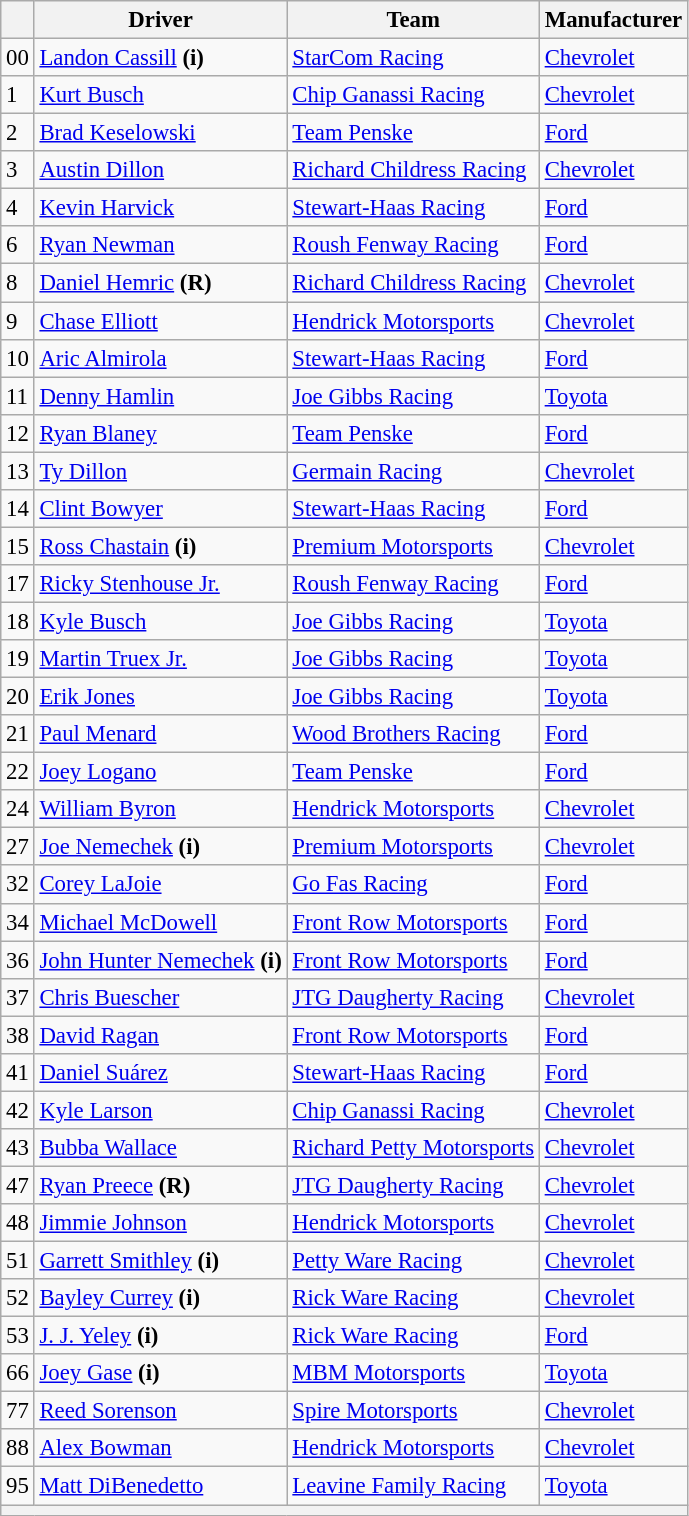<table class="wikitable" style="font-size:95%">
<tr>
<th></th>
<th>Driver</th>
<th>Team</th>
<th>Manufacturer</th>
</tr>
<tr>
<td>00</td>
<td><a href='#'>Landon Cassill</a> <strong>(i)</strong></td>
<td><a href='#'>StarCom Racing</a></td>
<td><a href='#'>Chevrolet</a></td>
</tr>
<tr>
<td>1</td>
<td><a href='#'>Kurt Busch</a></td>
<td><a href='#'>Chip Ganassi Racing</a></td>
<td><a href='#'>Chevrolet</a></td>
</tr>
<tr>
<td>2</td>
<td><a href='#'>Brad Keselowski</a></td>
<td><a href='#'>Team Penske</a></td>
<td><a href='#'>Ford</a></td>
</tr>
<tr>
<td>3</td>
<td><a href='#'>Austin Dillon</a></td>
<td><a href='#'>Richard Childress Racing</a></td>
<td><a href='#'>Chevrolet</a></td>
</tr>
<tr>
<td>4</td>
<td><a href='#'>Kevin Harvick</a></td>
<td><a href='#'>Stewart-Haas Racing</a></td>
<td><a href='#'>Ford</a></td>
</tr>
<tr>
<td>6</td>
<td><a href='#'>Ryan Newman</a></td>
<td><a href='#'>Roush Fenway Racing</a></td>
<td><a href='#'>Ford</a></td>
</tr>
<tr>
<td>8</td>
<td><a href='#'>Daniel Hemric</a> <strong>(R)</strong></td>
<td><a href='#'>Richard Childress Racing</a></td>
<td><a href='#'>Chevrolet</a></td>
</tr>
<tr>
<td>9</td>
<td><a href='#'>Chase Elliott</a></td>
<td><a href='#'>Hendrick Motorsports</a></td>
<td><a href='#'>Chevrolet</a></td>
</tr>
<tr>
<td>10</td>
<td><a href='#'>Aric Almirola</a></td>
<td><a href='#'>Stewart-Haas Racing</a></td>
<td><a href='#'>Ford</a></td>
</tr>
<tr>
<td>11</td>
<td><a href='#'>Denny Hamlin</a></td>
<td><a href='#'>Joe Gibbs Racing</a></td>
<td><a href='#'>Toyota</a></td>
</tr>
<tr>
<td>12</td>
<td><a href='#'>Ryan Blaney</a></td>
<td><a href='#'>Team Penske</a></td>
<td><a href='#'>Ford</a></td>
</tr>
<tr>
<td>13</td>
<td><a href='#'>Ty Dillon</a></td>
<td><a href='#'>Germain Racing</a></td>
<td><a href='#'>Chevrolet</a></td>
</tr>
<tr>
<td>14</td>
<td><a href='#'>Clint Bowyer</a></td>
<td><a href='#'>Stewart-Haas Racing</a></td>
<td><a href='#'>Ford</a></td>
</tr>
<tr>
<td>15</td>
<td><a href='#'>Ross Chastain</a> <strong>(i)</strong></td>
<td><a href='#'>Premium Motorsports</a></td>
<td><a href='#'>Chevrolet</a></td>
</tr>
<tr>
<td>17</td>
<td><a href='#'>Ricky Stenhouse Jr.</a></td>
<td><a href='#'>Roush Fenway Racing</a></td>
<td><a href='#'>Ford</a></td>
</tr>
<tr>
<td>18</td>
<td><a href='#'>Kyle Busch</a></td>
<td><a href='#'>Joe Gibbs Racing</a></td>
<td><a href='#'>Toyota</a></td>
</tr>
<tr>
<td>19</td>
<td><a href='#'>Martin Truex Jr.</a></td>
<td><a href='#'>Joe Gibbs Racing</a></td>
<td><a href='#'>Toyota</a></td>
</tr>
<tr>
<td>20</td>
<td><a href='#'>Erik Jones</a></td>
<td><a href='#'>Joe Gibbs Racing</a></td>
<td><a href='#'>Toyota</a></td>
</tr>
<tr>
<td>21</td>
<td><a href='#'>Paul Menard</a></td>
<td><a href='#'>Wood Brothers Racing</a></td>
<td><a href='#'>Ford</a></td>
</tr>
<tr>
<td>22</td>
<td><a href='#'>Joey Logano</a></td>
<td><a href='#'>Team Penske</a></td>
<td><a href='#'>Ford</a></td>
</tr>
<tr>
<td>24</td>
<td><a href='#'>William Byron</a></td>
<td><a href='#'>Hendrick Motorsports</a></td>
<td><a href='#'>Chevrolet</a></td>
</tr>
<tr>
<td>27</td>
<td><a href='#'>Joe Nemechek</a> <strong>(i)</strong></td>
<td><a href='#'>Premium Motorsports</a></td>
<td><a href='#'>Chevrolet</a></td>
</tr>
<tr>
<td>32</td>
<td><a href='#'>Corey LaJoie</a></td>
<td><a href='#'>Go Fas Racing</a></td>
<td><a href='#'>Ford</a></td>
</tr>
<tr>
<td>34</td>
<td><a href='#'>Michael McDowell</a></td>
<td><a href='#'>Front Row Motorsports</a></td>
<td><a href='#'>Ford</a></td>
</tr>
<tr>
<td>36</td>
<td><a href='#'>John Hunter Nemechek</a> <strong>(i)</strong></td>
<td><a href='#'>Front Row Motorsports</a></td>
<td><a href='#'>Ford</a></td>
</tr>
<tr>
<td>37</td>
<td><a href='#'>Chris Buescher</a></td>
<td><a href='#'>JTG Daugherty Racing</a></td>
<td><a href='#'>Chevrolet</a></td>
</tr>
<tr>
<td>38</td>
<td><a href='#'>David Ragan</a></td>
<td><a href='#'>Front Row Motorsports</a></td>
<td><a href='#'>Ford</a></td>
</tr>
<tr>
<td>41</td>
<td><a href='#'>Daniel Suárez</a></td>
<td><a href='#'>Stewart-Haas Racing</a></td>
<td><a href='#'>Ford</a></td>
</tr>
<tr>
<td>42</td>
<td><a href='#'>Kyle Larson</a></td>
<td><a href='#'>Chip Ganassi Racing</a></td>
<td><a href='#'>Chevrolet</a></td>
</tr>
<tr>
<td>43</td>
<td><a href='#'>Bubba Wallace</a></td>
<td><a href='#'>Richard Petty Motorsports</a></td>
<td><a href='#'>Chevrolet</a></td>
</tr>
<tr>
<td>47</td>
<td><a href='#'>Ryan Preece</a> <strong>(R)</strong></td>
<td><a href='#'>JTG Daugherty Racing</a></td>
<td><a href='#'>Chevrolet</a></td>
</tr>
<tr>
<td>48</td>
<td><a href='#'>Jimmie Johnson</a></td>
<td><a href='#'>Hendrick Motorsports</a></td>
<td><a href='#'>Chevrolet</a></td>
</tr>
<tr>
<td>51</td>
<td><a href='#'>Garrett Smithley</a> <strong>(i)</strong></td>
<td><a href='#'>Petty Ware Racing</a></td>
<td><a href='#'>Chevrolet</a></td>
</tr>
<tr>
<td>52</td>
<td><a href='#'>Bayley Currey</a> <strong>(i)</strong></td>
<td><a href='#'>Rick Ware Racing</a></td>
<td><a href='#'>Chevrolet</a></td>
</tr>
<tr>
<td>53</td>
<td><a href='#'>J. J. Yeley</a> <strong>(i)</strong></td>
<td><a href='#'>Rick Ware Racing</a></td>
<td><a href='#'>Ford</a></td>
</tr>
<tr>
<td>66</td>
<td><a href='#'>Joey Gase</a> <strong>(i)</strong></td>
<td><a href='#'>MBM Motorsports</a></td>
<td><a href='#'>Toyota</a></td>
</tr>
<tr>
<td>77</td>
<td><a href='#'>Reed Sorenson</a></td>
<td><a href='#'>Spire Motorsports</a></td>
<td><a href='#'>Chevrolet</a></td>
</tr>
<tr>
<td>88</td>
<td><a href='#'>Alex Bowman</a></td>
<td><a href='#'>Hendrick Motorsports</a></td>
<td><a href='#'>Chevrolet</a></td>
</tr>
<tr>
<td>95</td>
<td><a href='#'>Matt DiBenedetto</a></td>
<td><a href='#'>Leavine Family Racing</a></td>
<td><a href='#'>Toyota</a></td>
</tr>
<tr>
<th colspan="4"></th>
</tr>
</table>
